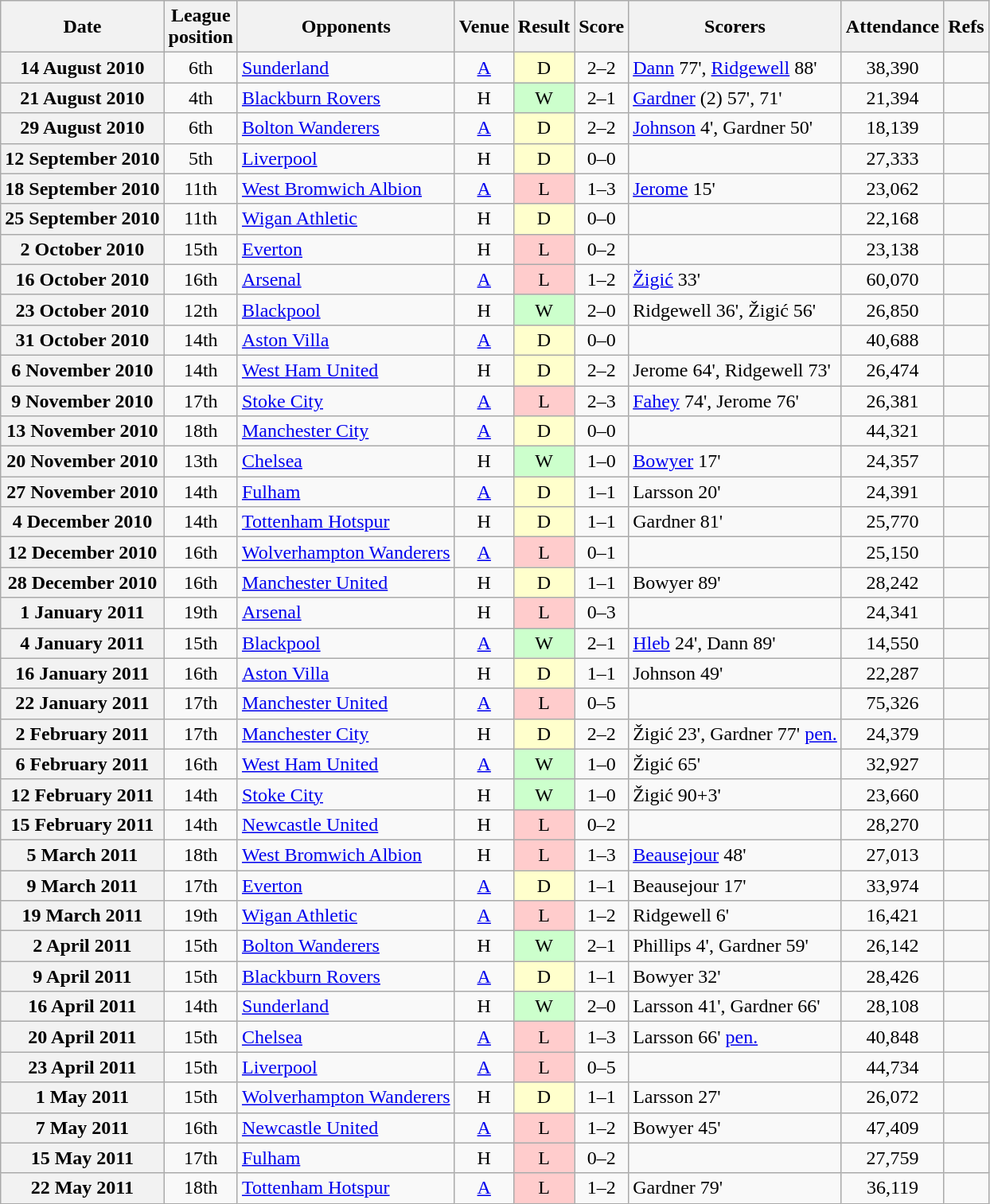<table class="wikitable plainrowheaders" style=text-align:center>
<tr>
<th scope=col>Date</th>
<th scope=col>League<br>position</th>
<th scope=col>Opponents</th>
<th scope=col>Venue</th>
<th scope=col>Result</th>
<th scope=col>Score</th>
<th scope=col>Scorers</th>
<th scope=col>Attendance</th>
<th scope=col>Refs</th>
</tr>
<tr>
<th scope=row>14 August 2010</th>
<td>6th</td>
<td style=text-align:left><a href='#'>Sunderland</a></td>
<td><a href='#'>A</a></td>
<td style=background:#ffc>D</td>
<td>2–2</td>
<td style=text-align:left><a href='#'>Dann</a> 77', <a href='#'>Ridgewell</a> 88'</td>
<td>38,390</td>
<td></td>
</tr>
<tr>
<th scope=row>21 August 2010</th>
<td>4th</td>
<td style=text-align:left><a href='#'>Blackburn Rovers</a></td>
<td>H</td>
<td style=background:#cfc>W</td>
<td>2–1</td>
<td style=text-align:left><a href='#'>Gardner</a> (2) 57', 71'</td>
<td>21,394</td>
<td></td>
</tr>
<tr>
<th scope=row>29 August 2010</th>
<td>6th</td>
<td style=text-align:left><a href='#'>Bolton Wanderers</a></td>
<td><a href='#'>A</a></td>
<td style=background:#ffc>D</td>
<td>2–2</td>
<td style=text-align:left><a href='#'>Johnson</a> 4', Gardner 50'</td>
<td>18,139</td>
<td></td>
</tr>
<tr>
<th scope=row>12 September 2010</th>
<td>5th</td>
<td style=text-align:left><a href='#'>Liverpool</a></td>
<td>H</td>
<td style=background:#ffc>D</td>
<td>0–0</td>
<td></td>
<td>27,333</td>
<td></td>
</tr>
<tr>
<th scope=row>18 September 2010</th>
<td>11th</td>
<td style=text-align:left><a href='#'>West Bromwich Albion</a></td>
<td><a href='#'>A</a></td>
<td style=background:#fcc>L</td>
<td>1–3</td>
<td style=text-align:left><a href='#'>Jerome</a> 15'</td>
<td>23,062</td>
<td></td>
</tr>
<tr>
<th scope=row>25 September 2010</th>
<td>11th</td>
<td style=text-align:left><a href='#'>Wigan Athletic</a></td>
<td>H</td>
<td style=background:#ffc>D</td>
<td>0–0</td>
<td></td>
<td>22,168</td>
<td></td>
</tr>
<tr>
<th scope=row>2 October 2010</th>
<td>15th</td>
<td style=text-align:left><a href='#'>Everton</a></td>
<td>H</td>
<td style=background:#fcc>L</td>
<td>0–2</td>
<td></td>
<td>23,138</td>
<td></td>
</tr>
<tr>
<th scope=row>16 October 2010</th>
<td>16th</td>
<td style=text-align:left><a href='#'>Arsenal</a></td>
<td><a href='#'>A</a></td>
<td style=background:#fcc>L</td>
<td>1–2</td>
<td style=text-align:left><a href='#'>Žigić</a> 33'</td>
<td>60,070</td>
<td></td>
</tr>
<tr>
<th scope=row>23 October 2010</th>
<td>12th</td>
<td style=text-align:left><a href='#'>Blackpool</a></td>
<td>H</td>
<td style=background:#cfc>W</td>
<td>2–0</td>
<td style=text-align:left>Ridgewell 36', Žigić 56'</td>
<td>26,850</td>
<td></td>
</tr>
<tr>
<th scope=row>31 October 2010</th>
<td>14th</td>
<td style=text-align:left><a href='#'>Aston Villa</a></td>
<td><a href='#'>A</a></td>
<td style=background:#ffc>D</td>
<td>0–0</td>
<td></td>
<td>40,688</td>
<td></td>
</tr>
<tr>
<th scope=row>6 November 2010</th>
<td>14th</td>
<td style=text-align:left><a href='#'>West Ham United</a></td>
<td>H</td>
<td style=background:#ffc>D</td>
<td>2–2</td>
<td style=text-align:left>Jerome 64', Ridgewell 73'</td>
<td>26,474</td>
<td></td>
</tr>
<tr>
<th scope=row>9 November 2010</th>
<td>17th</td>
<td style=text-align:left><a href='#'>Stoke City</a></td>
<td><a href='#'>A</a></td>
<td style=background:#fcc>L</td>
<td>2–3</td>
<td style=text-align:left><a href='#'>Fahey</a> 74', Jerome 76'</td>
<td>26,381</td>
<td></td>
</tr>
<tr>
<th scope=row>13 November 2010</th>
<td>18th</td>
<td style=text-align:left><a href='#'>Manchester City</a></td>
<td><a href='#'>A</a></td>
<td style=background:#ffc>D</td>
<td>0–0</td>
<td></td>
<td>44,321</td>
<td></td>
</tr>
<tr>
<th scope=row>20 November 2010</th>
<td>13th</td>
<td style=text-align:left><a href='#'>Chelsea</a></td>
<td>H</td>
<td style=background:#cfc>W</td>
<td>1–0</td>
<td style=text-align:left><a href='#'>Bowyer</a> 17'</td>
<td>24,357</td>
<td></td>
</tr>
<tr>
<th scope=row>27 November 2010</th>
<td>14th</td>
<td style=text-align:left><a href='#'>Fulham</a></td>
<td><a href='#'>A</a></td>
<td style=background:#ffc>D</td>
<td>1–1</td>
<td style=text-align:left>Larsson 20'</td>
<td>24,391</td>
<td></td>
</tr>
<tr>
<th scope=row>4 December 2010</th>
<td>14th</td>
<td style=text-align:left><a href='#'>Tottenham Hotspur</a></td>
<td>H</td>
<td style=background:#ffc>D</td>
<td>1–1</td>
<td style=text-align:left>Gardner 81'</td>
<td>25,770</td>
<td></td>
</tr>
<tr>
<th scope=row>12 December 2010</th>
<td>16th</td>
<td style=text-align:left><a href='#'>Wolverhampton Wanderers</a></td>
<td><a href='#'>A</a></td>
<td style=background:#fcc>L</td>
<td>0–1</td>
<td></td>
<td>25,150</td>
<td></td>
</tr>
<tr>
<th scope=row>28 December 2010</th>
<td>16th</td>
<td style=text-align:left><a href='#'>Manchester United</a></td>
<td>H</td>
<td style=background:#ffc>D</td>
<td>1–1</td>
<td style=text-align:left>Bowyer 89'</td>
<td>28,242</td>
<td></td>
</tr>
<tr>
<th scope=row>1 January 2011</th>
<td>19th</td>
<td style=text-align:left><a href='#'>Arsenal</a></td>
<td>H</td>
<td style=background:#fcc>L</td>
<td>0–3</td>
<td></td>
<td>24,341</td>
<td></td>
</tr>
<tr>
<th scope=row>4 January 2011</th>
<td>15th</td>
<td style=text-align:left><a href='#'>Blackpool</a></td>
<td><a href='#'>A</a></td>
<td style=background:#cfc>W</td>
<td>2–1</td>
<td style=text-align:left><a href='#'>Hleb</a> 24', Dann 89'</td>
<td>14,550</td>
<td></td>
</tr>
<tr>
<th scope=row>16 January 2011</th>
<td>16th</td>
<td style=text-align:left><a href='#'>Aston Villa</a></td>
<td>H</td>
<td style=background:#ffc>D</td>
<td>1–1</td>
<td style=text-align:left>Johnson 49'</td>
<td>22,287</td>
<td></td>
</tr>
<tr>
<th scope=row>22 January 2011</th>
<td>17th</td>
<td style=text-align:left><a href='#'>Manchester United</a></td>
<td><a href='#'>A</a></td>
<td style=background:#fcc>L</td>
<td>0–5</td>
<td></td>
<td>75,326</td>
<td></td>
</tr>
<tr>
<th scope=row>2 February 2011</th>
<td>17th</td>
<td style=text-align:left><a href='#'>Manchester City</a></td>
<td>H</td>
<td style=background:#ffc>D</td>
<td>2–2</td>
<td style=text-align:left>Žigić 23', Gardner 77' <a href='#'>pen.</a></td>
<td>24,379</td>
<td></td>
</tr>
<tr>
<th scope=row>6 February 2011</th>
<td>16th</td>
<td style=text-align:left><a href='#'>West Ham United</a></td>
<td><a href='#'>A</a></td>
<td style=background:#cfc>W</td>
<td>1–0</td>
<td style=text-align:left>Žigić 65'</td>
<td>32,927</td>
<td></td>
</tr>
<tr>
<th scope=row>12 February 2011</th>
<td>14th</td>
<td style=text-align:left><a href='#'>Stoke City</a></td>
<td>H</td>
<td style=background:#cfc>W</td>
<td>1–0</td>
<td style=text-align:left>Žigić 90+3'</td>
<td>23,660</td>
<td></td>
</tr>
<tr>
<th scope=row>15 February 2011</th>
<td>14th</td>
<td style=text-align:left><a href='#'>Newcastle United</a></td>
<td>H</td>
<td style=background:#fcc>L</td>
<td>0–2</td>
<td></td>
<td>28,270</td>
<td></td>
</tr>
<tr>
<th scope=row>5 March 2011</th>
<td>18th</td>
<td style=text-align:left><a href='#'>West Bromwich Albion</a></td>
<td>H</td>
<td style=background:#fcc>L</td>
<td>1–3</td>
<td style=text-align:left><a href='#'>Beausejour</a> 48'</td>
<td>27,013</td>
<td></td>
</tr>
<tr>
<th scope=row>9 March 2011</th>
<td>17th</td>
<td style=text-align:left><a href='#'>Everton</a></td>
<td><a href='#'>A</a></td>
<td style=background:#ffc>D</td>
<td>1–1</td>
<td style=text-align:left>Beausejour 17'</td>
<td>33,974</td>
<td></td>
</tr>
<tr>
<th scope=row>19 March 2011</th>
<td>19th</td>
<td style=text-align:left><a href='#'>Wigan Athletic</a></td>
<td><a href='#'>A</a></td>
<td style=background:#fcc>L</td>
<td>1–2</td>
<td style=text-align:left>Ridgewell 6'</td>
<td>16,421</td>
<td></td>
</tr>
<tr>
<th scope=row>2 April 2011</th>
<td>15th</td>
<td style=text-align:left><a href='#'>Bolton Wanderers</a></td>
<td>H</td>
<td style=background:#cfc>W</td>
<td>2–1</td>
<td style=text-align:left>Phillips 4', Gardner 59'</td>
<td>26,142</td>
<td></td>
</tr>
<tr>
<th scope=row>9 April 2011</th>
<td>15th</td>
<td style=text-align:left><a href='#'>Blackburn Rovers</a></td>
<td><a href='#'>A</a></td>
<td style=background:#ffc>D</td>
<td>1–1</td>
<td style=text-align:left>Bowyer 32'</td>
<td>28,426</td>
<td></td>
</tr>
<tr>
<th scope=row>16 April 2011</th>
<td>14th</td>
<td style=text-align:left><a href='#'>Sunderland</a></td>
<td>H</td>
<td style=background:#cfc>W</td>
<td>2–0</td>
<td style=text-align:left>Larsson 41', Gardner 66'</td>
<td>28,108</td>
<td></td>
</tr>
<tr>
<th scope=row>20 April 2011</th>
<td>15th</td>
<td style=text-align:left><a href='#'>Chelsea</a></td>
<td><a href='#'>A</a></td>
<td style=background:#fcc>L</td>
<td>1–3</td>
<td style=text-align:left>Larsson 66' <a href='#'>pen.</a></td>
<td>40,848</td>
<td></td>
</tr>
<tr>
<th scope=row>23 April 2011</th>
<td>15th</td>
<td style=text-align:left><a href='#'>Liverpool</a></td>
<td><a href='#'>A</a></td>
<td style=background:#fcc>L</td>
<td>0–5</td>
<td></td>
<td>44,734</td>
<td></td>
</tr>
<tr>
<th scope=row>1 May 2011</th>
<td>15th</td>
<td style=text-align:left><a href='#'>Wolverhampton Wanderers</a></td>
<td>H</td>
<td style=background:#ffc>D</td>
<td>1–1</td>
<td style=text-align:left>Larsson 27'</td>
<td>26,072</td>
<td></td>
</tr>
<tr>
<th scope=row>7 May 2011</th>
<td>16th</td>
<td style=text-align:left><a href='#'>Newcastle United</a></td>
<td><a href='#'>A</a></td>
<td style=background:#fcc>L</td>
<td>1–2</td>
<td style=text-align:left>Bowyer 45'</td>
<td>47,409</td>
<td></td>
</tr>
<tr>
<th scope=row>15 May 2011</th>
<td>17th</td>
<td style=text-align:left><a href='#'>Fulham</a></td>
<td>H</td>
<td style=background:#fcc>L</td>
<td>0–2</td>
<td></td>
<td>27,759</td>
<td></td>
</tr>
<tr>
<th scope=row>22 May 2011</th>
<td>18th</td>
<td style=text-align:left><a href='#'>Tottenham Hotspur</a></td>
<td><a href='#'>A</a></td>
<td style=background:#fcc>L</td>
<td>1–2</td>
<td style=text-align:left>Gardner 79'</td>
<td>36,119</td>
<td></td>
</tr>
</table>
